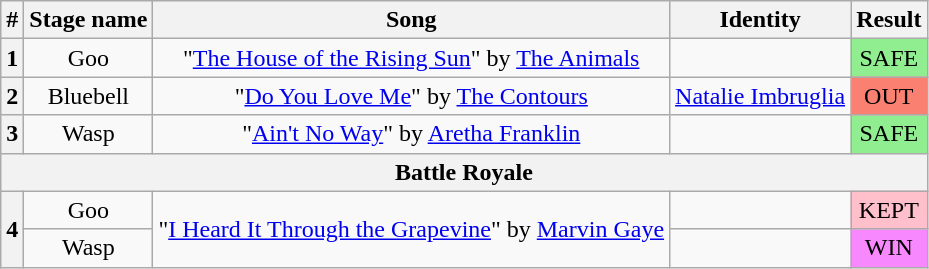<table class="wikitable plainrowheaders" style="text-align: center;">
<tr>
<th>#</th>
<th>Stage name</th>
<th>Song</th>
<th>Identity</th>
<th>Result</th>
</tr>
<tr>
<th>1</th>
<td>Goo</td>
<td>"<a href='#'>The House of the Rising Sun</a>" by <a href='#'>The Animals</a></td>
<td></td>
<td bgcolor=lightgreen>SAFE</td>
</tr>
<tr>
<th>2</th>
<td>Bluebell</td>
<td>"<a href='#'>Do You Love Me</a>" by <a href='#'>The Contours</a></td>
<td><a href='#'>Natalie Imbruglia</a></td>
<td bgcolor="salmon">OUT</td>
</tr>
<tr>
<th>3</th>
<td>Wasp</td>
<td>"<a href='#'>Ain't No Way</a>" by <a href='#'>Aretha Franklin</a></td>
<td></td>
<td bgcolor=lightgreen>SAFE</td>
</tr>
<tr>
<th colspan="5">Battle Royale</th>
</tr>
<tr>
<th rowspan=4>4</th>
<td>Goo</td>
<td rowspan="2">"<a href='#'>I Heard It Through the Grapevine</a>" by <a href='#'>Marvin Gaye</a></td>
<td></td>
<td bgcolor=pink>KEPT</td>
</tr>
<tr>
<td>Wasp</td>
<td></td>
<td bgcolor="#F888FD">WIN</td>
</tr>
</table>
